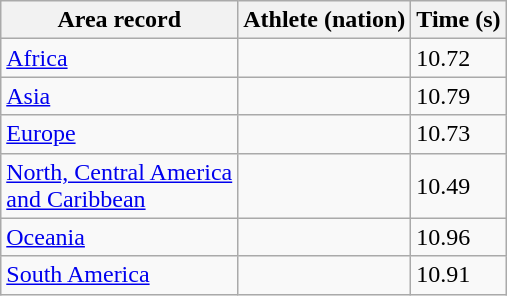<table class="wikitable">
<tr>
<th>Area record</th>
<th>Athlete (nation)</th>
<th>Time (s)</th>
</tr>
<tr>
<td><a href='#'>Africa</a> </td>
<td></td>
<td>10.72</td>
</tr>
<tr>
<td><a href='#'>Asia</a> </td>
<td></td>
<td>10.79</td>
</tr>
<tr>
<td><a href='#'>Europe</a> </td>
<td></td>
<td>10.73</td>
</tr>
<tr>
<td><a href='#'>North, Central America<br>and Caribbean</a> </td>
<td></td>
<td>10.49 </td>
</tr>
<tr>
<td><a href='#'>Oceania</a> </td>
<td></td>
<td>10.96</td>
</tr>
<tr>
<td><a href='#'>South America</a> </td>
<td></td>
<td>10.91</td>
</tr>
</table>
